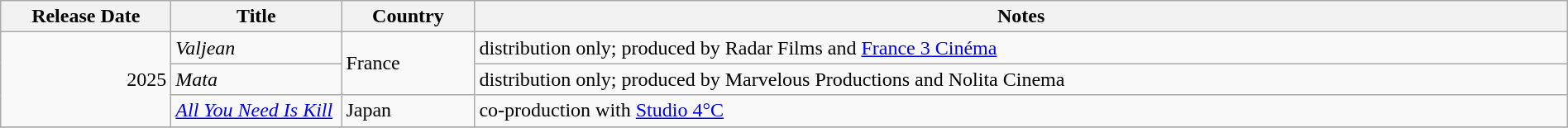<table class="wikitable sortable" style="width:100%;">
<tr>
<th scope="col" style=width:130px;">Release Date</th>
<th scope="col" style=width:130px;">Title</th>
<th scope="col" style=width:100px;">Country</th>
<th>Notes</th>
</tr>
<tr>
<td rowspan="3" style="text-align:right;">2025</td>
<td><em>Valjean</em></td>
<td rowspan="2">France</td>
<td>distribution only; produced by Radar Films and <a href='#'>France 3 Cinéma</a></td>
</tr>
<tr>
<td><em>Mata</em></td>
<td>distribution only; produced by Marvelous Productions and Nolita Cinema</td>
</tr>
<tr>
<td><em><a href='#'>All You Need Is Kill</a></em></td>
<td>Japan</td>
<td>co-production with <a href='#'>Studio 4°C</a></td>
</tr>
<tr>
</tr>
</table>
